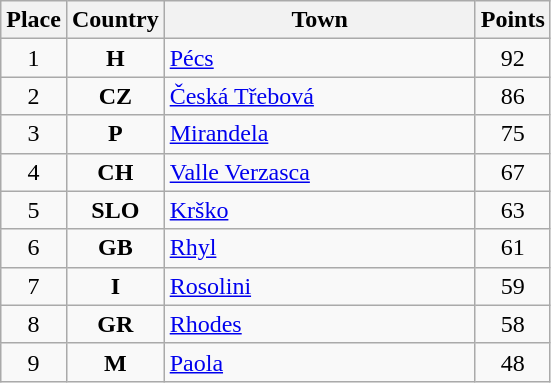<table class="wikitable" style="text-align;">
<tr>
<th width="25">Place</th>
<th width="25">Country</th>
<th width="200">Town</th>
<th width="25">Points</th>
</tr>
<tr>
<td align="center">1</td>
<td align="center"><strong>H</strong></td>
<td align="left"><a href='#'>Pécs</a></td>
<td align="center">92</td>
</tr>
<tr>
<td align="center">2</td>
<td align="center"><strong>CZ</strong></td>
<td align="left"><a href='#'>Česká Třebová</a></td>
<td align="center">86</td>
</tr>
<tr>
<td align="center">3</td>
<td align="center"><strong>P</strong></td>
<td align="left"><a href='#'>Mirandela</a></td>
<td align="center">75</td>
</tr>
<tr>
<td align="center">4</td>
<td align="center"><strong>CH</strong></td>
<td align="left"><a href='#'>Valle Verzasca</a></td>
<td align="center">67</td>
</tr>
<tr>
<td align="center">5</td>
<td align="center"><strong>SLO</strong></td>
<td align="left"><a href='#'>Krško</a></td>
<td align="center">63</td>
</tr>
<tr>
<td align="center">6</td>
<td align="center"><strong>GB</strong></td>
<td align="left"><a href='#'>Rhyl</a></td>
<td align="center">61</td>
</tr>
<tr>
<td align="center">7</td>
<td align="center"><strong>I</strong></td>
<td align="left"><a href='#'>Rosolini</a></td>
<td align="center">59</td>
</tr>
<tr>
<td align="center">8</td>
<td align="center"><strong>GR</strong></td>
<td align="left"><a href='#'>Rhodes</a></td>
<td align="center">58</td>
</tr>
<tr>
<td align="center">9</td>
<td align="center"><strong>M</strong></td>
<td align="left"><a href='#'>Paola</a></td>
<td align="center">48</td>
</tr>
</table>
